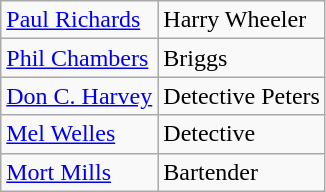<table class=wikitable>
<tr>
<td><a href='#'>Paul Richards</a></td>
<td>Harry Wheeler</td>
</tr>
<tr>
<td><a href='#'>Phil Chambers</a></td>
<td>Briggs</td>
</tr>
<tr>
<td><a href='#'>Don C. Harvey</a></td>
<td>Detective Peters</td>
</tr>
<tr>
<td><a href='#'>Mel Welles</a></td>
<td>Detective</td>
</tr>
<tr>
<td><a href='#'>Mort Mills</a></td>
<td>Bartender</td>
</tr>
</table>
